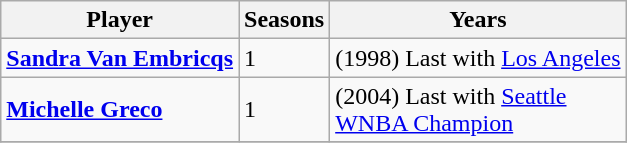<table class="wikitable sortable">
<tr>
<th>Player</th>
<th>Seasons</th>
<th>Years</th>
</tr>
<tr>
<td><strong><a href='#'>Sandra Van Embricqs</a></strong></td>
<td>1</td>
<td>(1998) Last with <a href='#'>Los Angeles</a></td>
</tr>
<tr>
<td><strong><a href='#'>Michelle Greco</a></strong></td>
<td>1</td>
<td>(2004) Last with <a href='#'>Seattle</a><br><a href='#'>WNBA Champion</a></td>
</tr>
<tr>
</tr>
</table>
